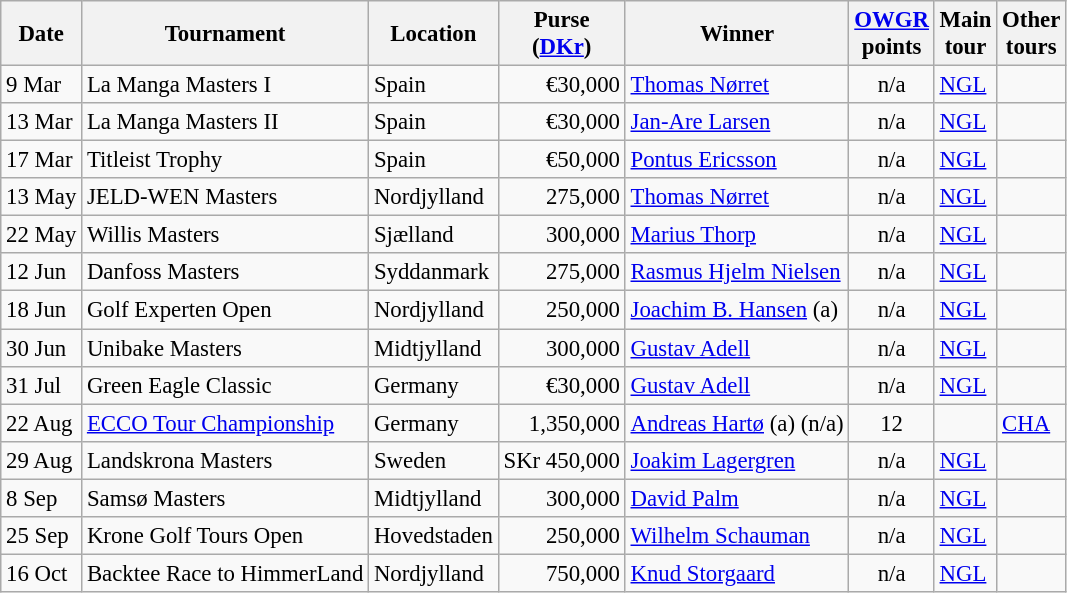<table class="wikitable" style="font-size:95%;">
<tr>
<th>Date</th>
<th>Tournament</th>
<th>Location</th>
<th>Purse<br>(<a href='#'>DKr</a>)</th>
<th>Winner</th>
<th><a href='#'>OWGR</a><br>points</th>
<th>Main<br>tour</th>
<th>Other<br>tours</th>
</tr>
<tr>
<td>9 Mar</td>
<td>La Manga Masters I</td>
<td>Spain</td>
<td align=right>€30,000</td>
<td> <a href='#'>Thomas Nørret</a></td>
<td align=center>n/a</td>
<td><a href='#'>NGL</a></td>
<td></td>
</tr>
<tr>
<td>13 Mar</td>
<td>La Manga Masters II</td>
<td>Spain</td>
<td align=right>€30,000</td>
<td> <a href='#'>Jan-Are Larsen</a></td>
<td align=center>n/a</td>
<td><a href='#'>NGL</a></td>
<td></td>
</tr>
<tr>
<td>17 Mar</td>
<td>Titleist Trophy</td>
<td>Spain</td>
<td align=right>€50,000</td>
<td> <a href='#'>Pontus Ericsson</a></td>
<td align=center>n/a</td>
<td><a href='#'>NGL</a></td>
<td></td>
</tr>
<tr>
<td>13 May</td>
<td>JELD-WEN Masters</td>
<td>Nordjylland</td>
<td align=right>275,000</td>
<td> <a href='#'>Thomas Nørret</a></td>
<td align=center>n/a</td>
<td><a href='#'>NGL</a></td>
<td></td>
</tr>
<tr>
<td>22 May</td>
<td>Willis Masters</td>
<td>Sjælland</td>
<td align=right>300,000</td>
<td> <a href='#'>Marius Thorp</a></td>
<td align=center>n/a</td>
<td><a href='#'>NGL</a></td>
<td></td>
</tr>
<tr>
<td>12 Jun</td>
<td>Danfoss Masters</td>
<td>Syddanmark</td>
<td align=right>275,000</td>
<td> <a href='#'>Rasmus Hjelm Nielsen</a></td>
<td align=center>n/a</td>
<td><a href='#'>NGL</a></td>
<td></td>
</tr>
<tr>
<td>18 Jun</td>
<td>Golf Experten Open</td>
<td>Nordjylland</td>
<td align=right>250,000</td>
<td> <a href='#'>Joachim B. Hansen</a> (a)</td>
<td align=center>n/a</td>
<td><a href='#'>NGL</a></td>
<td></td>
</tr>
<tr>
<td>30 Jun</td>
<td>Unibake Masters</td>
<td>Midtjylland</td>
<td align=right>300,000</td>
<td> <a href='#'>Gustav Adell</a></td>
<td align=center>n/a</td>
<td><a href='#'>NGL</a></td>
<td></td>
</tr>
<tr>
<td>31 Jul</td>
<td>Green Eagle Classic</td>
<td>Germany</td>
<td align=right>€30,000</td>
<td> <a href='#'>Gustav Adell</a></td>
<td align=center>n/a</td>
<td><a href='#'>NGL</a></td>
<td></td>
</tr>
<tr>
<td>22 Aug</td>
<td><a href='#'>ECCO Tour Championship</a></td>
<td>Germany</td>
<td align=right>1,350,000</td>
<td> <a href='#'>Andreas Hartø</a> (a) (n/a)</td>
<td align=center>12</td>
<td></td>
<td><a href='#'>CHA</a></td>
</tr>
<tr>
<td>29 Aug</td>
<td>Landskrona Masters</td>
<td>Sweden</td>
<td align=right>SKr 450,000</td>
<td> <a href='#'>Joakim Lagergren</a></td>
<td align=center>n/a</td>
<td><a href='#'>NGL</a></td>
<td></td>
</tr>
<tr>
<td>8 Sep</td>
<td>Samsø Masters</td>
<td>Midtjylland</td>
<td align=right>300,000</td>
<td> <a href='#'>David Palm</a></td>
<td align=center>n/a</td>
<td><a href='#'>NGL</a></td>
<td></td>
</tr>
<tr>
<td>25 Sep</td>
<td>Krone Golf Tours Open</td>
<td>Hovedstaden</td>
<td align=right>250,000</td>
<td> <a href='#'>Wilhelm Schauman</a></td>
<td align=center>n/a</td>
<td><a href='#'>NGL</a></td>
<td></td>
</tr>
<tr>
<td>16 Oct</td>
<td>Backtee Race to HimmerLand</td>
<td>Nordjylland</td>
<td align=right>750,000</td>
<td> <a href='#'>Knud Storgaard</a></td>
<td align=center>n/a</td>
<td><a href='#'>NGL</a></td>
<td></td>
</tr>
</table>
